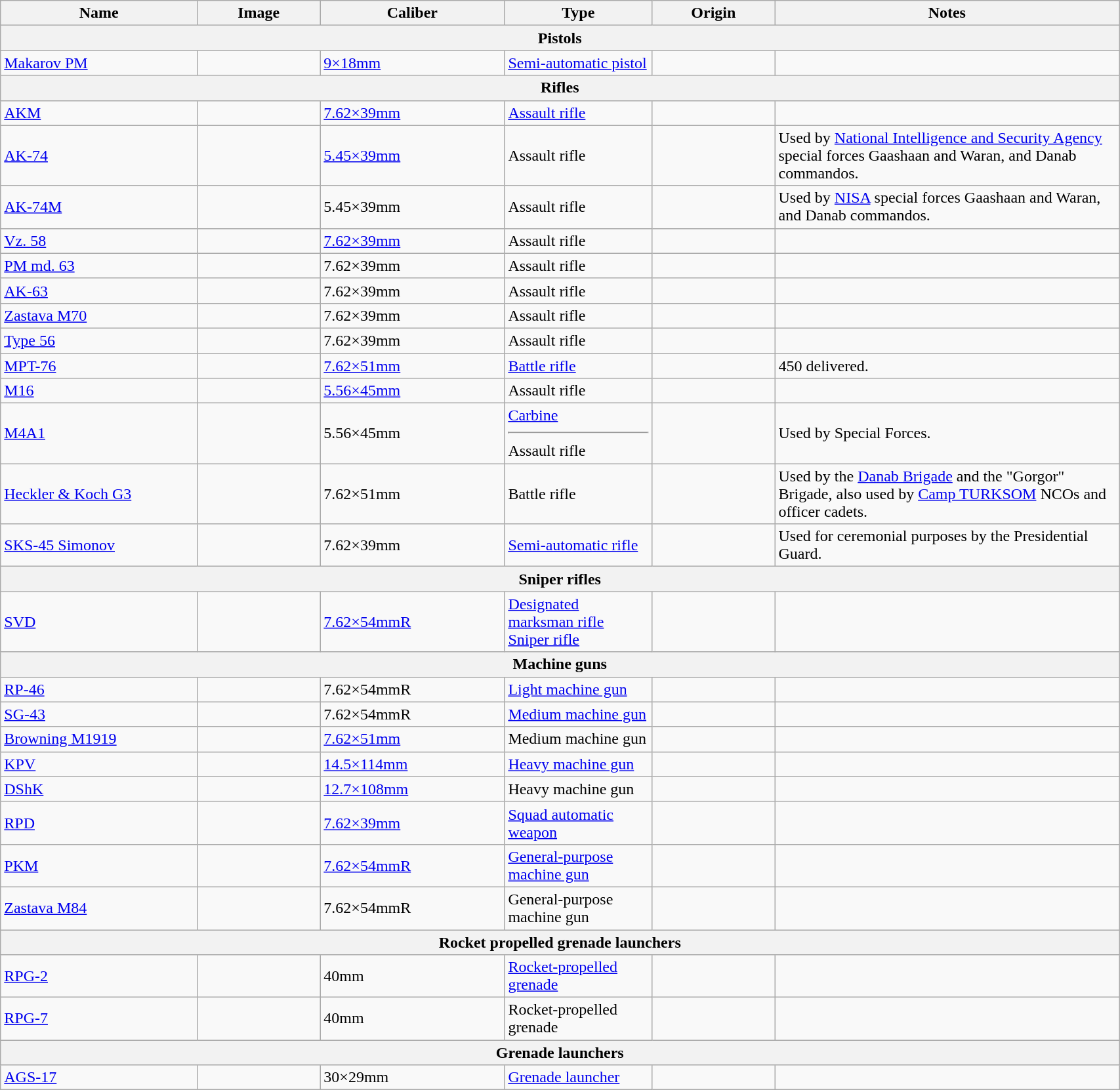<table class="wikitable" style="width:90%;">
<tr>
<th width=16%>Name</th>
<th width=10%>Image</th>
<th width=15%>Caliber</th>
<th width=12%>Type</th>
<th width=10%>Origin</th>
<th width=28%>Notes</th>
</tr>
<tr>
<th colspan="6">Pistols</th>
</tr>
<tr>
<td><a href='#'>Makarov PM</a></td>
<td></td>
<td><a href='#'>9×18mm</a></td>
<td><a href='#'>Semi-automatic pistol</a></td>
<td></td>
<td></td>
</tr>
<tr>
<th colspan="6">Rifles</th>
</tr>
<tr>
<td><a href='#'>AKM</a></td>
<td></td>
<td><a href='#'>7.62×39mm</a></td>
<td><a href='#'>Assault rifle</a></td>
<td></td>
<td></td>
</tr>
<tr>
<td><a href='#'>AK-74</a></td>
<td></td>
<td><a href='#'>5.45×39mm</a></td>
<td>Assault rifle</td>
<td></td>
<td>Used by <a href='#'>National Intelligence and Security Agency</a> special forces Gaashaan and Waran, and Danab commandos.</td>
</tr>
<tr>
<td><a href='#'>AK-74M</a></td>
<td></td>
<td>5.45×39mm</td>
<td>Assault rifle</td>
<td></td>
<td>Used by <a href='#'>NISA</a> special forces Gaashaan and Waran, and Danab commandos.</td>
</tr>
<tr>
<td><a href='#'>Vz. 58</a></td>
<td></td>
<td><a href='#'>7.62×39mm</a></td>
<td>Assault rifle</td>
<td></td>
<td></td>
</tr>
<tr>
<td><a href='#'>PM md. 63</a></td>
<td></td>
<td>7.62×39mm</td>
<td>Assault rifle</td>
<td></td>
<td></td>
</tr>
<tr>
<td><a href='#'>AK-63</a></td>
<td></td>
<td>7.62×39mm</td>
<td>Assault rifle</td>
<td></td>
<td></td>
</tr>
<tr>
<td><a href='#'>Zastava M70</a></td>
<td></td>
<td>7.62×39mm</td>
<td>Assault rifle</td>
<td></td>
<td></td>
</tr>
<tr>
<td><a href='#'>Type 56</a></td>
<td></td>
<td>7.62×39mm</td>
<td>Assault rifle</td>
<td></td>
<td></td>
</tr>
<tr>
<td><a href='#'>MPT-76</a></td>
<td></td>
<td><a href='#'>7.62×51mm</a></td>
<td><a href='#'>Battle rifle</a></td>
<td></td>
<td>450 delivered.</td>
</tr>
<tr>
<td><a href='#'>M16</a></td>
<td></td>
<td><a href='#'>5.56×45mm</a></td>
<td>Assault rifle</td>
<td></td>
<td></td>
</tr>
<tr>
<td><a href='#'>M4A1</a></td>
<td></td>
<td>5.56×45mm</td>
<td><a href='#'>Carbine</a><hr>Assault rifle</td>
<td></td>
<td>Used by Special Forces. </td>
</tr>
<tr>
<td><a href='#'>Heckler & Koch G3</a></td>
<td></td>
<td>7.62×51mm</td>
<td>Battle rifle</td>
<td></td>
<td>Used by the <a href='#'>Danab Brigade</a> and the "Gorgor" Brigade, also used by <a href='#'>Camp TURKSOM</a> NCOs and officer cadets.</td>
</tr>
<tr>
<td><a href='#'>SKS-45 Simonov</a></td>
<td></td>
<td>7.62×39mm</td>
<td><a href='#'>Semi-automatic rifle</a></td>
<td></td>
<td>Used for ceremonial purposes by the Presidential Guard.</td>
</tr>
<tr>
<th colspan="6">Sniper rifles</th>
</tr>
<tr>
<td><a href='#'>SVD</a></td>
<td></td>
<td><a href='#'>7.62×54mmR</a></td>
<td><a href='#'>Designated marksman rifle</a><br><a href='#'>Sniper rifle</a></td>
<td></td>
<td></td>
</tr>
<tr>
<th colspan="6">Machine guns</th>
</tr>
<tr>
<td><a href='#'>RP-46</a></td>
<td></td>
<td>7.62×54mmR</td>
<td><a href='#'>Light machine gun</a></td>
<td></td>
<td></td>
</tr>
<tr>
<td><a href='#'>SG-43</a></td>
<td></td>
<td>7.62×54mmR</td>
<td><a href='#'>Medium machine gun</a></td>
<td></td>
<td></td>
</tr>
<tr>
<td><a href='#'>Browning M1919</a></td>
<td></td>
<td><a href='#'>7.62×51mm</a></td>
<td>Medium machine gun</td>
<td></td>
<td></td>
</tr>
<tr>
<td><a href='#'>KPV</a></td>
<td></td>
<td><a href='#'>14.5×114mm</a></td>
<td><a href='#'>Heavy machine gun</a></td>
<td></td>
<td></td>
</tr>
<tr>
<td><a href='#'>DShK</a></td>
<td></td>
<td><a href='#'>12.7×108mm</a></td>
<td>Heavy machine gun</td>
<td></td>
<td></td>
</tr>
<tr>
<td><a href='#'>RPD</a></td>
<td></td>
<td><a href='#'>7.62×39mm</a></td>
<td><a href='#'>Squad automatic weapon</a></td>
<td></td>
<td></td>
</tr>
<tr>
<td><a href='#'>PKM</a></td>
<td></td>
<td><a href='#'>7.62×54mmR</a></td>
<td><a href='#'>General-purpose machine gun</a></td>
<td></td>
<td></td>
</tr>
<tr>
<td><a href='#'>Zastava M84</a></td>
<td></td>
<td>7.62×54mmR</td>
<td>General-purpose machine gun</td>
<td></td>
<td></td>
</tr>
<tr>
<th colspan="6">Rocket propelled grenade launchers</th>
</tr>
<tr>
<td><a href='#'>RPG-2</a></td>
<td></td>
<td>40mm</td>
<td><a href='#'>Rocket-propelled grenade</a></td>
<td></td>
<td></td>
</tr>
<tr>
<td><a href='#'>RPG-7</a></td>
<td></td>
<td>40mm</td>
<td>Rocket-propelled grenade</td>
<td></td>
<td></td>
</tr>
<tr>
<th colspan="6">Grenade launchers</th>
</tr>
<tr>
<td><a href='#'>AGS-17</a></td>
<td></td>
<td>30×29mm</td>
<td><a href='#'>Grenade launcher</a></td>
<td></td>
<td></td>
</tr>
</table>
